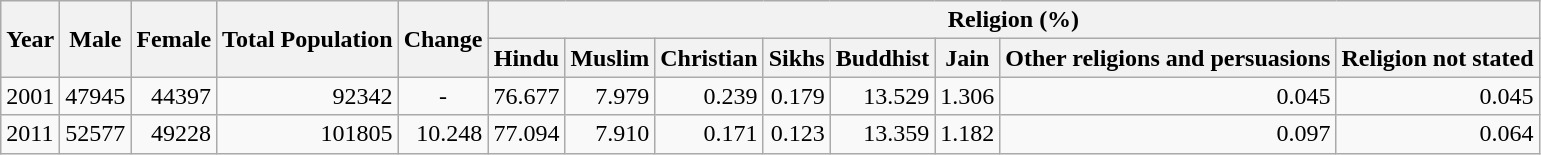<table class="wikitable">
<tr>
<th rowspan="2">Year</th>
<th rowspan="2">Male</th>
<th rowspan="2">Female</th>
<th rowspan="2">Total Population</th>
<th rowspan="2">Change</th>
<th colspan="8">Religion (%)</th>
</tr>
<tr>
<th>Hindu</th>
<th>Muslim</th>
<th>Christian</th>
<th>Sikhs</th>
<th>Buddhist</th>
<th>Jain</th>
<th>Other religions and persuasions</th>
<th>Religion not stated</th>
</tr>
<tr>
<td>2001</td>
<td style="text-align:right;">47945</td>
<td style="text-align:right;">44397</td>
<td style="text-align:right;">92342</td>
<td style="text-align:center;">-</td>
<td style="text-align:right;">76.677</td>
<td style="text-align:right;">7.979</td>
<td style="text-align:right;">0.239</td>
<td style="text-align:right;">0.179</td>
<td style="text-align:right;">13.529</td>
<td style="text-align:right;">1.306</td>
<td style="text-align:right;">0.045</td>
<td style="text-align:right;">0.045</td>
</tr>
<tr>
<td>2011</td>
<td style="text-align:right;">52577</td>
<td style="text-align:right;">49228</td>
<td style="text-align:right;">101805</td>
<td style="text-align:right;">10.248</td>
<td style="text-align:right;">77.094</td>
<td style="text-align:right;">7.910</td>
<td style="text-align:right;">0.171</td>
<td style="text-align:right;">0.123</td>
<td style="text-align:right;">13.359</td>
<td style="text-align:right;">1.182</td>
<td style="text-align:right;">0.097</td>
<td style="text-align:right;">0.064</td>
</tr>
</table>
